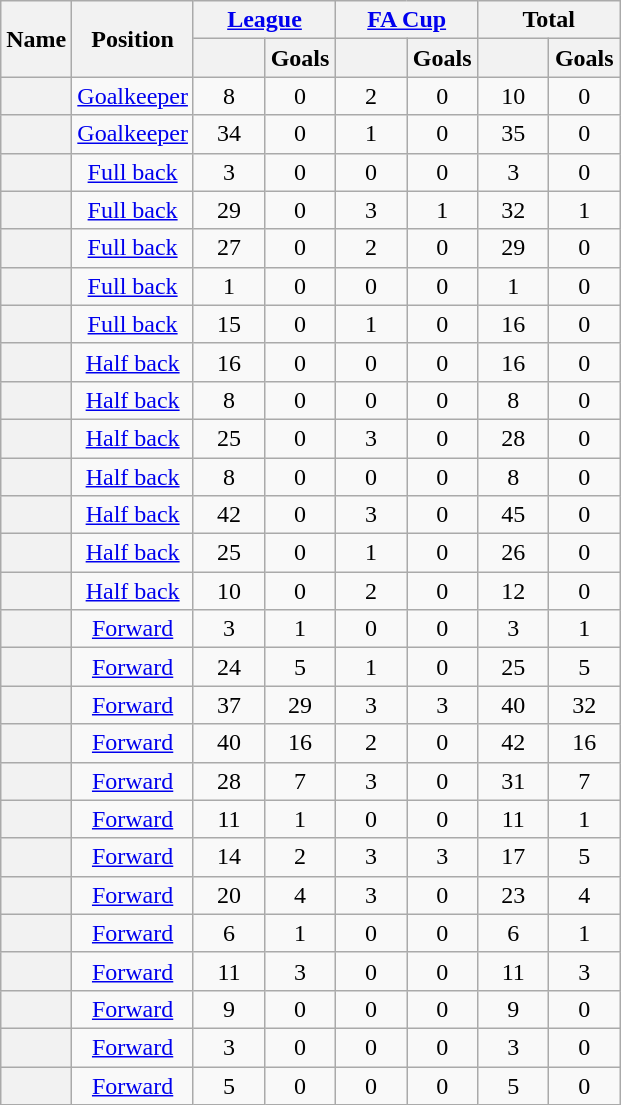<table class="wikitable sortable plainrowheaders" style=text-align:center>
<tr class="unsortable">
<th scope=col rowspan=2>Name</th>
<th scope=col rowspan=2>Position</th>
<th scope=col colspan=2><a href='#'>League</a></th>
<th scope=col colspan=2><a href='#'>FA Cup</a></th>
<th scope=col colspan=2>Total</th>
</tr>
<tr>
<th width=40 scope=col></th>
<th width=40 scope=col>Goals</th>
<th width=40 scope=col></th>
<th width=40 scope=col>Goals</th>
<th width=40 scope=col></th>
<th width=40 scope=col>Goals</th>
</tr>
<tr>
<th scope="row"></th>
<td data-sort-value="1"><a href='#'>Goalkeeper</a></td>
<td>8</td>
<td>0</td>
<td>2</td>
<td>0</td>
<td>10</td>
<td>0</td>
</tr>
<tr>
<th scope="row"></th>
<td data-sort-value="1"><a href='#'>Goalkeeper</a></td>
<td>34</td>
<td>0</td>
<td>1</td>
<td>0</td>
<td>35</td>
<td>0</td>
</tr>
<tr>
<th scope="row"> </th>
<td data-sort-value="2"><a href='#'>Full back</a></td>
<td>3</td>
<td>0</td>
<td>0</td>
<td>0</td>
<td>3</td>
<td>0</td>
</tr>
<tr>
<th scope="row"></th>
<td data-sort-value="2"><a href='#'>Full back</a></td>
<td>29</td>
<td>0</td>
<td>3</td>
<td>1</td>
<td>32</td>
<td>1</td>
</tr>
<tr>
<th scope="row"></th>
<td data-sort-value="2"><a href='#'>Full back</a></td>
<td>27</td>
<td>0</td>
<td>2</td>
<td>0</td>
<td>29</td>
<td>0</td>
</tr>
<tr>
<th scope="row"></th>
<td data-sort-value="2"><a href='#'>Full back</a></td>
<td>1</td>
<td>0</td>
<td>0</td>
<td>0</td>
<td>1</td>
<td>0</td>
</tr>
<tr>
<th scope="row"></th>
<td data-sort-value="2"><a href='#'>Full back</a></td>
<td>15</td>
<td>0</td>
<td>1</td>
<td>0</td>
<td>16</td>
<td>0</td>
</tr>
<tr>
<th scope="row"></th>
<td data-sort-value="3"><a href='#'>Half back</a></td>
<td>16</td>
<td>0</td>
<td>0</td>
<td>0</td>
<td>16</td>
<td>0</td>
</tr>
<tr>
<th scope="row"></th>
<td data-sort-value="3"><a href='#'>Half back</a></td>
<td>8</td>
<td>0</td>
<td>0</td>
<td>0</td>
<td>8</td>
<td>0</td>
</tr>
<tr>
<th scope="row"></th>
<td data-sort-value="3"><a href='#'>Half back</a></td>
<td>25</td>
<td>0</td>
<td>3</td>
<td>0</td>
<td>28</td>
<td>0</td>
</tr>
<tr>
<th scope="row"></th>
<td data-sort-value="3"><a href='#'>Half back</a></td>
<td>8</td>
<td>0</td>
<td>0</td>
<td>0</td>
<td>8</td>
<td>0</td>
</tr>
<tr>
<th scope="row"></th>
<td data-sort-value="3"><a href='#'>Half back</a></td>
<td>42</td>
<td>0</td>
<td>3</td>
<td>0</td>
<td>45</td>
<td>0</td>
</tr>
<tr>
<th scope="row"></th>
<td data-sort-value="3"><a href='#'>Half back</a></td>
<td>25</td>
<td>0</td>
<td>1</td>
<td>0</td>
<td>26</td>
<td>0</td>
</tr>
<tr>
<th scope="row"></th>
<td data-sort-value="3"><a href='#'>Half back</a></td>
<td>10</td>
<td>0</td>
<td>2</td>
<td>0</td>
<td>12</td>
<td>0</td>
</tr>
<tr>
<th scope="row"> </th>
<td data-sort-value="4"><a href='#'>Forward</a></td>
<td>3</td>
<td>1</td>
<td>0</td>
<td>0</td>
<td>3</td>
<td>1</td>
</tr>
<tr>
<th scope="row"></th>
<td data-sort-value="4"><a href='#'>Forward</a></td>
<td>24</td>
<td>5</td>
<td>1</td>
<td>0</td>
<td>25</td>
<td>5</td>
</tr>
<tr>
<th scope="row"></th>
<td data-sort-value="4"><a href='#'>Forward</a></td>
<td>37</td>
<td>29</td>
<td>3</td>
<td>3</td>
<td>40</td>
<td>32</td>
</tr>
<tr>
<th scope="row"></th>
<td data-sort-value="4"><a href='#'>Forward</a></td>
<td>40</td>
<td>16</td>
<td>2</td>
<td>0</td>
<td>42</td>
<td>16</td>
</tr>
<tr>
<th scope="row"></th>
<td data-sort-value="4"><a href='#'>Forward</a></td>
<td>28</td>
<td>7</td>
<td>3</td>
<td>0</td>
<td>31</td>
<td>7</td>
</tr>
<tr>
<th scope="row"></th>
<td data-sort-value="4"><a href='#'>Forward</a></td>
<td>11</td>
<td>1</td>
<td>0</td>
<td>0</td>
<td>11</td>
<td>1</td>
</tr>
<tr>
<th scope="row"></th>
<td data-sort-value="4"><a href='#'>Forward</a></td>
<td>14</td>
<td>2</td>
<td>3</td>
<td>3</td>
<td>17</td>
<td>5</td>
</tr>
<tr>
<th scope="row"></th>
<td data-sort-value="4"><a href='#'>Forward</a></td>
<td>20</td>
<td>4</td>
<td>3</td>
<td>0</td>
<td>23</td>
<td>4</td>
</tr>
<tr>
<th scope="row"></th>
<td data-sort-value="4"><a href='#'>Forward</a></td>
<td>6</td>
<td>1</td>
<td>0</td>
<td>0</td>
<td>6</td>
<td>1</td>
</tr>
<tr>
<th scope="row"></th>
<td data-sort-value="4"><a href='#'>Forward</a></td>
<td>11</td>
<td>3</td>
<td>0</td>
<td>0</td>
<td>11</td>
<td>3</td>
</tr>
<tr>
<th scope="row"></th>
<td data-sort-value="4"><a href='#'>Forward</a></td>
<td>9</td>
<td>0</td>
<td>0</td>
<td>0</td>
<td>9</td>
<td>0</td>
</tr>
<tr>
<th scope="row"></th>
<td data-sort-value="4"><a href='#'>Forward</a></td>
<td>3</td>
<td>0</td>
<td>0</td>
<td>0</td>
<td>3</td>
<td>0</td>
</tr>
<tr>
<th scope="row"></th>
<td data-sort-value="4"><a href='#'>Forward</a></td>
<td>5</td>
<td>0</td>
<td>0</td>
<td>0</td>
<td>5</td>
<td>0</td>
</tr>
</table>
